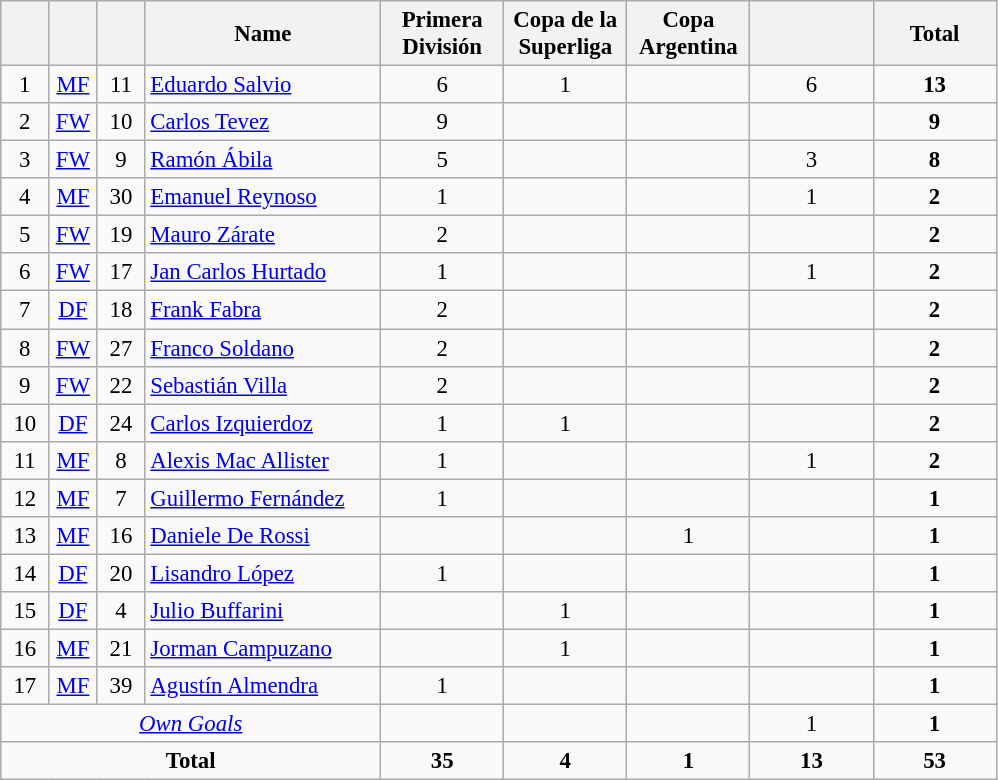<table class="wikitable sortable" style="font-size: 95%; text-align: center;">
<tr>
<th width=25></th>
<th width=25></th>
<th width=25></th>
<th width=150>Name</th>
<th width= 75>Primera División</th>
<th width= 75>Copa de la Superliga</th>
<th width= 75>Copa Argentina</th>
<th width= 75></th>
<th width= 75>Total</th>
</tr>
<tr>
<td>1</td>
<td><a href='#'>MF</a></td>
<td>11</td>
<td align=left> <a href='#'>Eduardo Salvio</a></td>
<td>6</td>
<td>1</td>
<td></td>
<td>6</td>
<td><strong>13</strong></td>
</tr>
<tr>
<td>2</td>
<td><a href='#'>FW</a></td>
<td>10</td>
<td align=left> <a href='#'>Carlos Tevez</a></td>
<td>9</td>
<td></td>
<td></td>
<td></td>
<td><strong>9</strong></td>
</tr>
<tr>
<td>3</td>
<td><a href='#'>FW</a></td>
<td>9</td>
<td align=left> <a href='#'>Ramón Ábila</a></td>
<td>5</td>
<td></td>
<td></td>
<td>3</td>
<td><strong>8</strong></td>
</tr>
<tr>
<td>4</td>
<td><a href='#'>MF</a></td>
<td>30</td>
<td align=left> <a href='#'>Emanuel Reynoso</a></td>
<td>1</td>
<td></td>
<td></td>
<td>1</td>
<td><strong>2</strong></td>
</tr>
<tr>
<td>5</td>
<td><a href='#'>FW</a></td>
<td>19</td>
<td align=left> <a href='#'>Mauro Zárate</a></td>
<td>2</td>
<td></td>
<td></td>
<td></td>
<td><strong>2</strong></td>
</tr>
<tr>
<td>6</td>
<td><a href='#'>FW</a></td>
<td>17</td>
<td align=left> <a href='#'>Jan Carlos Hurtado</a></td>
<td>1</td>
<td></td>
<td></td>
<td>1</td>
<td><strong>2</strong></td>
</tr>
<tr>
<td>7</td>
<td><a href='#'>DF</a></td>
<td>18</td>
<td align=left> <a href='#'>Frank Fabra</a></td>
<td>2</td>
<td></td>
<td></td>
<td></td>
<td><strong>2</strong></td>
</tr>
<tr>
<td>8</td>
<td><a href='#'>FW</a></td>
<td>27</td>
<td align=left> <a href='#'>Franco Soldano</a></td>
<td>2</td>
<td></td>
<td></td>
<td></td>
<td><strong>2</strong></td>
</tr>
<tr>
<td>9</td>
<td><a href='#'>FW</a></td>
<td>22</td>
<td align=left> <a href='#'>Sebastián Villa</a></td>
<td>2</td>
<td></td>
<td></td>
<td></td>
<td><strong>2</strong></td>
</tr>
<tr>
<td>10</td>
<td><a href='#'>DF</a></td>
<td>24</td>
<td align=left> <a href='#'>Carlos Izquierdoz</a></td>
<td>1</td>
<td>1</td>
<td></td>
<td></td>
<td><strong>2</strong></td>
</tr>
<tr>
<td>11</td>
<td><a href='#'>MF</a></td>
<td>8</td>
<td align=left> <a href='#'>Alexis Mac Allister</a></td>
<td>1</td>
<td></td>
<td></td>
<td>1</td>
<td><strong>2</strong></td>
</tr>
<tr>
<td>12</td>
<td><a href='#'>MF</a></td>
<td>7</td>
<td align=left> <a href='#'>Guillermo Fernández</a></td>
<td>1</td>
<td></td>
<td></td>
<td></td>
<td><strong>1</strong></td>
</tr>
<tr>
<td>13</td>
<td><a href='#'>MF</a></td>
<td>16</td>
<td align=left> <a href='#'>Daniele De Rossi</a></td>
<td></td>
<td></td>
<td>1</td>
<td></td>
<td><strong>1</strong></td>
</tr>
<tr>
<td>14</td>
<td><a href='#'>DF</a></td>
<td>20</td>
<td align=left> <a href='#'>Lisandro López</a></td>
<td>1</td>
<td></td>
<td></td>
<td></td>
<td><strong>1</strong></td>
</tr>
<tr>
<td>15</td>
<td><a href='#'>DF</a></td>
<td>4</td>
<td align=left> <a href='#'>Julio Buffarini</a></td>
<td></td>
<td>1</td>
<td></td>
<td></td>
<td><strong>1</strong></td>
</tr>
<tr>
<td>16</td>
<td><a href='#'>MF</a></td>
<td>21</td>
<td align=left> <a href='#'>Jorman Campuzano</a></td>
<td></td>
<td>1</td>
<td></td>
<td></td>
<td><strong>1</strong></td>
</tr>
<tr>
<td>17</td>
<td><a href='#'>MF</a></td>
<td>39</td>
<td align=left> <a href='#'>Agustín Almendra</a></td>
<td>1</td>
<td></td>
<td></td>
<td></td>
<td><strong>1</strong></td>
</tr>
<tr>
<td colspan=4><em><a href='#'>Own Goals</a></em></td>
<td></td>
<td></td>
<td></td>
<td>1</td>
<td><strong>1</strong></td>
</tr>
<tr align=center>
<td colspan=4><strong>Total</strong></td>
<td><strong>35</strong></td>
<td><strong>4</strong></td>
<td><strong>1</strong></td>
<td><strong>13</strong></td>
<td><strong>53</strong></td>
</tr>
</table>
